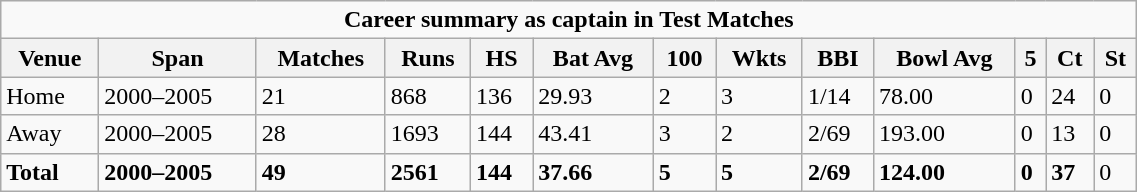<table class="wikitable" style="text-align:left; width:60%;">
<tr>
<td colspan="13" style="text-align:center;"><strong>Career summary as captain in Test Matches</strong></td>
</tr>
<tr>
<th>Venue</th>
<th>Span</th>
<th>Matches</th>
<th>Runs</th>
<th>HS</th>
<th>Bat Avg</th>
<th>100</th>
<th>Wkts</th>
<th>BBI</th>
<th>Bowl Avg</th>
<th>5</th>
<th>Ct</th>
<th>St</th>
</tr>
<tr>
<td>Home</td>
<td>2000–2005</td>
<td>21</td>
<td>868</td>
<td>136</td>
<td>29.93</td>
<td>2</td>
<td>3</td>
<td>1/14</td>
<td>78.00</td>
<td>0</td>
<td>24</td>
<td>0</td>
</tr>
<tr>
<td>Away</td>
<td>2000–2005</td>
<td>28</td>
<td>1693</td>
<td>144</td>
<td>43.41</td>
<td>3</td>
<td>2</td>
<td>2/69</td>
<td>193.00</td>
<td>0</td>
<td>13</td>
<td>0</td>
</tr>
<tr>
<td><strong>Total</strong></td>
<td><strong>2000–2005</strong></td>
<td><strong>49</strong></td>
<td><strong>2561</strong></td>
<td><strong>144</strong></td>
<td><strong>37.66</strong></td>
<td><strong>5</strong></td>
<td><strong>5</strong></td>
<td><strong>2/69</strong></td>
<td><strong>124.00</strong></td>
<td><strong>0</strong></td>
<td><strong>37</strong></td>
<td>0</td>
</tr>
</table>
